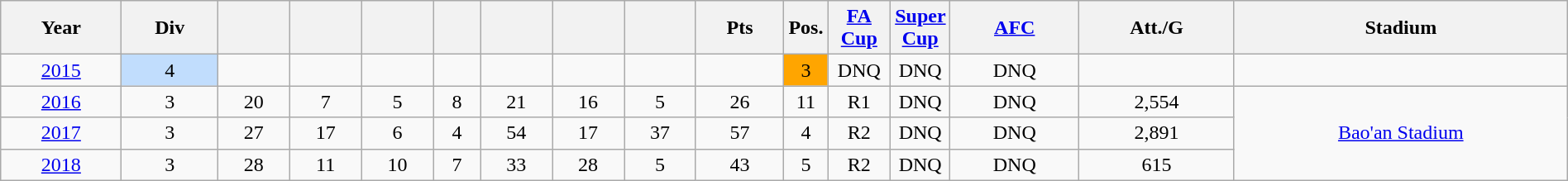<table class="wikitable sortable" width=100% style=text-align:Center>
<tr>
<th>Year</th>
<th>Div</th>
<th></th>
<th></th>
<th></th>
<th></th>
<th></th>
<th></th>
<th></th>
<th>Pts</th>
<th width=2%>Pos.</th>
<th width=4%><a href='#'>FA Cup</a></th>
<th width=2%><a href='#'>Super Cup</a></th>
<th><a href='#'>AFC</a></th>
<th>Att./G</th>
<th>Stadium</th>
</tr>
<tr>
<td><a href='#'>2015</a></td>
<td bgcolor=#c1ddfd>4</td>
<td></td>
<td></td>
<td></td>
<td></td>
<td></td>
<td></td>
<td></td>
<td></td>
<td style="background:orange;">3</td>
<td>DNQ</td>
<td>DNQ</td>
<td>DNQ</td>
<td></td>
<td></td>
</tr>
<tr>
<td><a href='#'>2016</a></td>
<td>3</td>
<td>20</td>
<td>7</td>
<td>5</td>
<td>8</td>
<td>21</td>
<td>16</td>
<td>5</td>
<td>26</td>
<td>11</td>
<td>R1</td>
<td>DNQ</td>
<td>DNQ</td>
<td>2,554</td>
<td align=center rowspan=4><a href='#'>Bao'an Stadium</a></td>
</tr>
<tr>
<td><a href='#'>2017</a></td>
<td>3</td>
<td>27</td>
<td>17</td>
<td>6</td>
<td>4</td>
<td>54</td>
<td>17</td>
<td>37</td>
<td>57</td>
<td>4</td>
<td>R2</td>
<td>DNQ</td>
<td>DNQ</td>
<td>2,891</td>
</tr>
<tr>
<td><a href='#'>2018</a></td>
<td>3</td>
<td>28</td>
<td>11</td>
<td>10</td>
<td>7</td>
<td>33</td>
<td>28</td>
<td>5</td>
<td>43</td>
<td>5</td>
<td>R2</td>
<td>DNQ</td>
<td>DNQ</td>
<td>615</td>
</tr>
</table>
